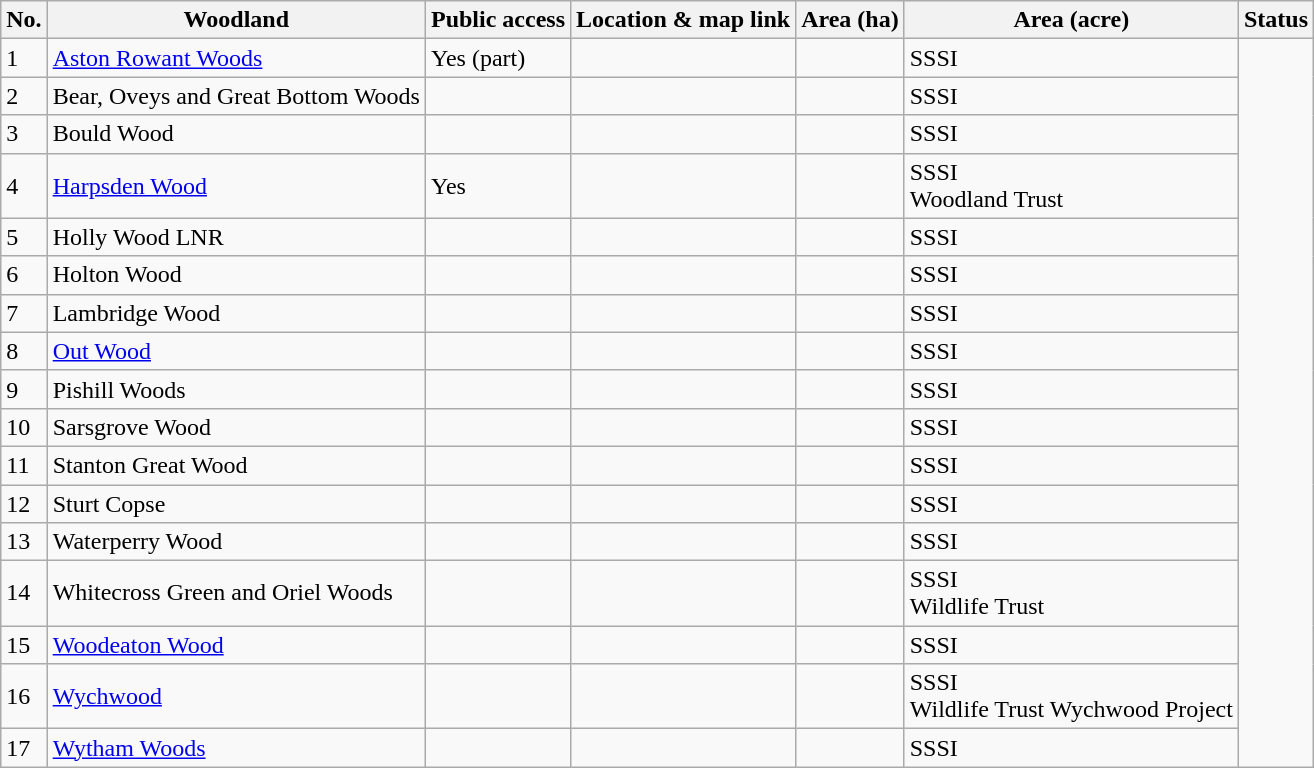<table class="wikitable sortable collapsible">
<tr>
<th scope="col">No.</th>
<th scope="col">Woodland</th>
<th scope="col" class="unsortable">Public access</th>
<th scope="col" class="unsortable">Location & map link</th>
<th scope="col">Area (ha)</th>
<th scope="col">Area (acre)</th>
<th scope="col" class="unsortable">Status</th>
</tr>
<tr !scope="row">
<td>1</td>
<td><a href='#'>Aston Rowant Woods</a></td>
<td>Yes (part)</td>
<td style=white-space:nowrap><small></small></td>
<td></td>
<td>SSSI</td>
</tr>
<tr !scope="row">
<td>2</td>
<td>Bear, Oveys and Great Bottom Woods</td>
<td></td>
<td><small></small></td>
<td></td>
<td>SSSI</td>
</tr>
<tr !scope="row">
<td>3</td>
<td>Bould Wood</td>
<td></td>
<td><small></small></td>
<td></td>
<td>SSSI</td>
</tr>
<tr !scope="row">
<td>4</td>
<td><a href='#'>Harpsden Wood</a></td>
<td>Yes</td>
<td><small></small></td>
<td></td>
<td>SSSI<br>Woodland Trust</td>
</tr>
<tr !scope="row">
<td>5</td>
<td>Holly Wood LNR</td>
<td></td>
<td><small></small></td>
<td></td>
<td>SSSI</td>
</tr>
<tr !scope="row">
<td>6</td>
<td>Holton Wood</td>
<td></td>
<td><small></small></td>
<td></td>
<td>SSSI</td>
</tr>
<tr !scope="row">
<td>7</td>
<td>Lambridge Wood</td>
<td></td>
<td><small></small></td>
<td></td>
<td>SSSI</td>
</tr>
<tr !scope="row">
<td>8</td>
<td><a href='#'>Out Wood</a></td>
<td></td>
<td><small></small></td>
<td></td>
<td>SSSI</td>
</tr>
<tr !scope="row">
<td>9</td>
<td>Pishill Woods</td>
<td></td>
<td><small></small></td>
<td></td>
<td>SSSI</td>
</tr>
<tr !scope="row">
<td>10</td>
<td>Sarsgrove Wood</td>
<td></td>
<td><small></small></td>
<td></td>
<td>SSSI</td>
</tr>
<tr !scope="row">
<td>11</td>
<td>Stanton Great Wood</td>
<td></td>
<td><small></small></td>
<td></td>
<td>SSSI</td>
</tr>
<tr !scope="row">
<td>12</td>
<td>Sturt Copse</td>
<td></td>
<td><small></small></td>
<td></td>
<td>SSSI</td>
</tr>
<tr !scope="row">
<td>13</td>
<td>Waterperry Wood</td>
<td></td>
<td><small></small></td>
<td></td>
<td>SSSI</td>
</tr>
<tr !scope="row">
<td>14</td>
<td>Whitecross Green and Oriel Woods</td>
<td></td>
<td><small></small></td>
<td></td>
<td>SSSI<br>Wildlife Trust</td>
</tr>
<tr !scope="row">
<td>15</td>
<td><a href='#'>Woodeaton Wood</a></td>
<td></td>
<td><small></small></td>
<td></td>
<td>SSSI</td>
</tr>
<tr !scope="row">
<td>16</td>
<td><a href='#'>Wychwood</a></td>
<td></td>
<td><small></small></td>
<td></td>
<td>SSSI<br>Wildlife Trust Wychwood Project</td>
</tr>
<tr !scope="row">
<td>17</td>
<td><a href='#'>Wytham Woods</a></td>
<td></td>
<td><small></small></td>
<td></td>
<td>SSSI</td>
</tr>
</table>
